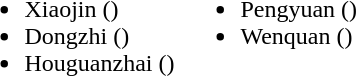<table>
<tr>
<td valign="top"><br><ul><li>Xiaojin ()</li><li>Dongzhi  ()</li><li>Houguanzhai ()</li></ul></td>
<td valign="top"><br><ul><li>Pengyuan ()</li><li>Wenquan ()</li></ul></td>
</tr>
</table>
